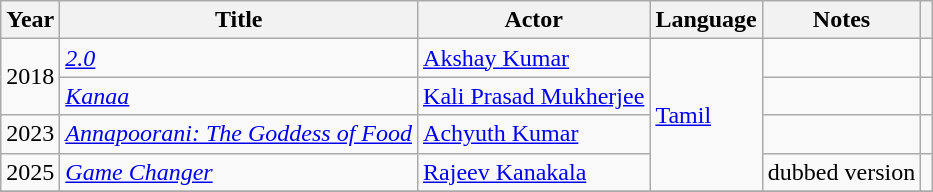<table class="wikitable sortable">
<tr>
<th scope="col">Year</th>
<th scope="col">Title</th>
<th scope="col">Actor</th>
<th scope="col">Language</th>
<th scope="col">Notes</th>
<th class="unsortable" scope="col"></th>
</tr>
<tr>
<td rowspan="2">2018</td>
<td><em><a href='#'>2.0</a></em></td>
<td><a href='#'>Akshay Kumar</a></td>
<td rowspan="4"><a href='#'>Tamil</a></td>
<td></td>
<td></td>
</tr>
<tr>
<td><em><a href='#'>Kanaa</a></em></td>
<td><a href='#'>Kali Prasad Mukherjee</a></td>
<td></td>
<td></td>
</tr>
<tr>
<td>2023</td>
<td><em><a href='#'>Annapoorani: The Goddess of Food</a></em></td>
<td><a href='#'>Achyuth Kumar</a></td>
<td></td>
<td></td>
</tr>
<tr>
<td>2025</td>
<td><em><a href='#'>Game Changer</a></em></td>
<td><a href='#'>Rajeev Kanakala</a></td>
<td>dubbed version</td>
<td></td>
</tr>
<tr>
</tr>
</table>
